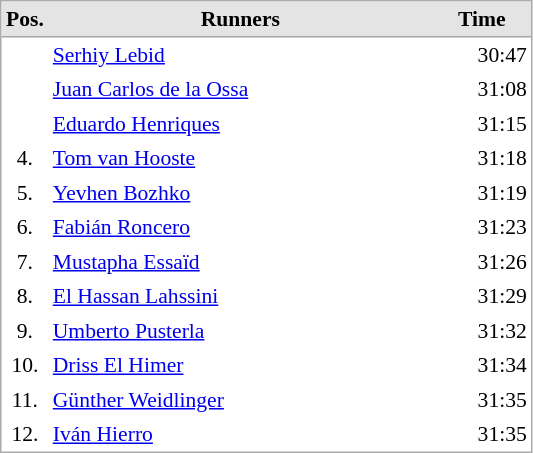<table cellspacing="0" cellpadding="3" style="border:1px solid #AAAAAA;font-size:90%">
<tr bgcolor="#E4E4E4">
<th style="border-bottom:1px solid #AAAAAA" width=10>Pos.</th>
<th style="border-bottom:1px solid #AAAAAA" width=250>Runners</th>
<th style="border-bottom:1px solid #AAAAAA" width=60>Time</th>
</tr>
<tr align="center">
<td align="center"></td>
<td align="left"> <a href='#'>Serhiy Lebid</a></td>
<td align="right">30:47</td>
</tr>
<tr align="center">
<td align="center"></td>
<td align="left"> <a href='#'>Juan Carlos de la Ossa</a></td>
<td align="right">31:08</td>
</tr>
<tr align="center">
<td align="center"></td>
<td align="left"> <a href='#'>Eduardo Henriques</a></td>
<td align="right">31:15</td>
</tr>
<tr align="center">
<td align="center">4.</td>
<td align="left"> <a href='#'>Tom van Hooste</a></td>
<td align="right">31:18</td>
</tr>
<tr align="center">
<td align="center">5.</td>
<td align="left"> <a href='#'>Yevhen Bozhko</a></td>
<td align="right">31:19</td>
</tr>
<tr align="center">
<td align="center">6.</td>
<td align="left"> <a href='#'>Fabián Roncero</a></td>
<td align="right">31:23</td>
</tr>
<tr align="center">
<td align="center">7.</td>
<td align="left"> <a href='#'>Mustapha Essaïd</a></td>
<td align="right">31:26</td>
</tr>
<tr align="center">
<td align="center">8.</td>
<td align="left"> <a href='#'>El Hassan Lahssini</a></td>
<td align="right">31:29</td>
</tr>
<tr align="center">
<td align="center">9.</td>
<td align="left"> <a href='#'>Umberto Pusterla</a></td>
<td align="right">31:32</td>
</tr>
<tr align="center">
<td align="center">10.</td>
<td align="left"> <a href='#'>Driss El Himer</a></td>
<td align="right">31:34</td>
</tr>
<tr align="center">
<td align="center">11.</td>
<td align="left"> <a href='#'>Günther Weidlinger</a></td>
<td align="right">31:35</td>
</tr>
<tr align="center">
<td align="center">12.</td>
<td align="left"> <a href='#'>Iván Hierro</a></td>
<td align="right">31:35</td>
</tr>
</table>
